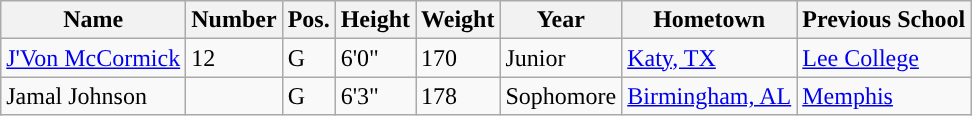<table class="wikitable sortable" border="1">
<tr>
<th>Name</th>
<th>Number</th>
<th>Pos.</th>
<th>Height</th>
<th>Weight</th>
<th>Year</th>
<th>Hometown</th>
<th class="unsortable">Previous School</th>
</tr>
<tr>
<td><a href='#'>J'Von McCormick</a></td>
<td>12</td>
<td>G</td>
<td>6'0"</td>
<td>170</td>
<td>Junior</td>
<td><a href='#'>Katy, TX</a></td>
<td><a href='#'>Lee College</a></td>
</tr>
<tr>
<td>Jamal Johnson</td>
<td></td>
<td>G</td>
<td>6'3"</td>
<td>178</td>
<td>Sophomore</td>
<td><a href='#'>Birmingham, AL</a></td>
<td><a href='#'>Memphis</a></td>
</tr>
</table>
